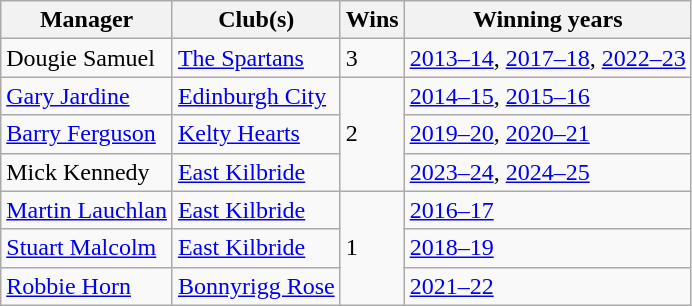<table class="wikitable">
<tr>
<th>Manager</th>
<th>Club(s)</th>
<th>Wins</th>
<th>Winning years</th>
</tr>
<tr>
<td> Dougie Samuel</td>
<td><a href='#'>The Spartans</a></td>
<td rowspan="1">3</td>
<td><a href='#'>2013–14</a>, <a href='#'>2017–18</a>, <a href='#'>2022–23</a></td>
</tr>
<tr>
<td> <a href='#'>Gary Jardine</a></td>
<td><a href='#'>Edinburgh City</a></td>
<td rowspan="3">2</td>
<td><a href='#'>2014–15</a>, <a href='#'>2015–16</a></td>
</tr>
<tr>
<td> <a href='#'>Barry Ferguson</a></td>
<td><a href='#'>Kelty Hearts</a></td>
<td><a href='#'>2019–20</a>, <a href='#'>2020–21</a></td>
</tr>
<tr>
<td> Mick Kennedy</td>
<td><a href='#'>East Kilbride</a></td>
<td><a href='#'>2023–24</a>, <a href='#'>2024–25</a></td>
</tr>
<tr>
<td> <a href='#'>Martin Lauchlan</a></td>
<td><a href='#'>East Kilbride</a></td>
<td rowspan="3">1</td>
<td><a href='#'>2016–17</a></td>
</tr>
<tr>
<td> <a href='#'>Stuart Malcolm</a></td>
<td><a href='#'>East Kilbride</a></td>
<td><a href='#'>2018–19</a></td>
</tr>
<tr>
<td> <a href='#'>Robbie Horn</a></td>
<td><a href='#'>Bonnyrigg Rose</a></td>
<td><a href='#'>2021–22</a></td>
</tr>
</table>
